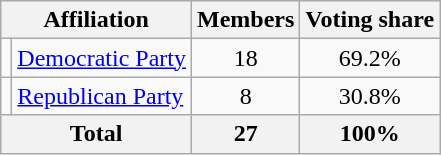<table class=wikitable>
<tr valign=bottom>
<th colspan="2" style="text-align:center;">Affiliation</th>
<th>Members</th>
<th>Voting share</th>
</tr>
<tr>
<td></td>
<td><a href='#'>Democratic Party</a></td>
<td align=center>18</td>
<td align=center>69.2%</td>
</tr>
<tr>
<td></td>
<td><a href='#'>Republican Party</a></td>
<td align=center>8</td>
<td align=center>30.8%</td>
</tr>
<tr>
<th colspan=2>Total</th>
<th>27</th>
<th>100%</th>
</tr>
</table>
